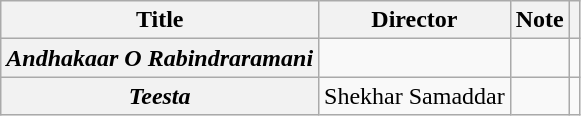<table class="wikitable">
<tr>
<th>Title</th>
<th>Director</th>
<th>Note</th>
<th></th>
</tr>
<tr>
<th><em>Andhakaar O Rabindraramani</em></th>
<td></td>
<td></td>
<td></td>
</tr>
<tr>
<th><em>Teesta</em></th>
<td>Shekhar Samaddar</td>
<td></td>
<td></td>
</tr>
</table>
